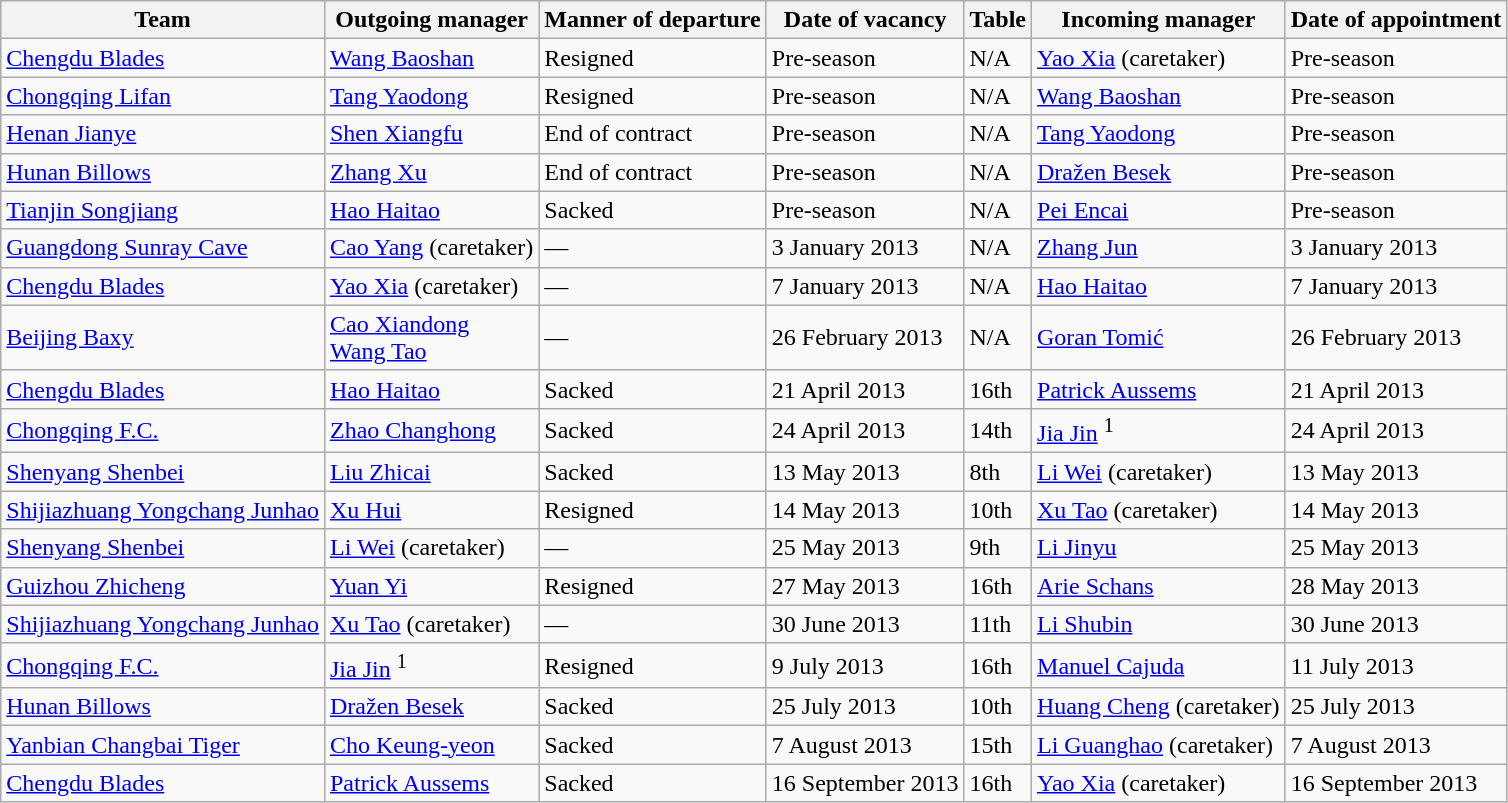<table class="wikitable">
<tr>
<th>Team</th>
<th>Outgoing manager</th>
<th>Manner of departure</th>
<th>Date of vacancy</th>
<th>Table</th>
<th>Incoming manager</th>
<th>Date of appointment</th>
</tr>
<tr>
<td><a href='#'>Chengdu Blades</a></td>
<td> <a href='#'>Wang Baoshan</a></td>
<td>Resigned</td>
<td>Pre-season </td>
<td>N/A</td>
<td> <a href='#'>Yao Xia</a> (caretaker)</td>
<td>Pre-season </td>
</tr>
<tr>
<td><a href='#'>Chongqing Lifan</a></td>
<td> <a href='#'>Tang Yaodong</a></td>
<td>Resigned</td>
<td>Pre-season </td>
<td>N/A</td>
<td> <a href='#'>Wang Baoshan</a></td>
<td>Pre-season </td>
</tr>
<tr>
<td><a href='#'>Henan Jianye</a></td>
<td> <a href='#'>Shen Xiangfu</a></td>
<td>End of contract</td>
<td>Pre-season </td>
<td>N/A</td>
<td> <a href='#'>Tang Yaodong</a></td>
<td>Pre-season </td>
</tr>
<tr>
<td><a href='#'>Hunan Billows</a></td>
<td> <a href='#'>Zhang Xu</a></td>
<td>End of contract</td>
<td>Pre-season </td>
<td>N/A</td>
<td> <a href='#'>Dražen Besek</a></td>
<td>Pre-season </td>
</tr>
<tr>
<td><a href='#'>Tianjin Songjiang</a></td>
<td> <a href='#'>Hao Haitao</a></td>
<td>Sacked</td>
<td>Pre-season </td>
<td>N/A</td>
<td> <a href='#'>Pei Encai</a></td>
<td>Pre-season </td>
</tr>
<tr>
<td><a href='#'>Guangdong Sunray Cave</a></td>
<td> <a href='#'>Cao Yang</a> (caretaker)</td>
<td>—</td>
<td>3 January 2013 </td>
<td>N/A</td>
<td> <a href='#'>Zhang Jun</a></td>
<td>3 January 2013 </td>
</tr>
<tr>
<td><a href='#'>Chengdu Blades</a></td>
<td> <a href='#'>Yao Xia</a> (caretaker)</td>
<td>—</td>
<td>7 January 2013 </td>
<td>N/A</td>
<td> <a href='#'>Hao Haitao</a></td>
<td>7 January 2013 </td>
</tr>
<tr>
<td><a href='#'>Beijing Baxy</a></td>
<td> <a href='#'>Cao Xiandong</a><br> <a href='#'>Wang Tao</a></td>
<td>—</td>
<td>26 February 2013</td>
<td>N/A</td>
<td> <a href='#'>Goran Tomić</a></td>
<td>26 February 2013 </td>
</tr>
<tr>
<td><a href='#'>Chengdu Blades</a></td>
<td> <a href='#'>Hao Haitao</a></td>
<td>Sacked</td>
<td>21 April 2013</td>
<td>16th</td>
<td> <a href='#'>Patrick Aussems</a></td>
<td>21 April 2013 </td>
</tr>
<tr>
<td><a href='#'>Chongqing F.C.</a></td>
<td> <a href='#'>Zhao Changhong</a></td>
<td>Sacked</td>
<td>24 April 2013</td>
<td>14th</td>
<td> <a href='#'>Jia Jin</a> <sup>1</sup></td>
<td>24 April 2013 </td>
</tr>
<tr>
<td><a href='#'>Shenyang Shenbei</a></td>
<td> <a href='#'>Liu Zhicai</a></td>
<td>Sacked</td>
<td>13 May 2013</td>
<td>8th</td>
<td> <a href='#'>Li Wei</a> (caretaker)</td>
<td>13 May 2013</td>
</tr>
<tr>
<td><a href='#'>Shijiazhuang Yongchang Junhao</a></td>
<td> <a href='#'>Xu Hui</a></td>
<td>Resigned</td>
<td>14 May 2013</td>
<td>10th</td>
<td> <a href='#'>Xu Tao</a> (caretaker)</td>
<td>14 May 2013</td>
</tr>
<tr>
<td><a href='#'>Shenyang Shenbei</a></td>
<td> <a href='#'>Li Wei</a> (caretaker)</td>
<td>—</td>
<td>25 May 2013</td>
<td>9th</td>
<td> <a href='#'>Li Jinyu</a></td>
<td>25 May 2013</td>
</tr>
<tr>
<td><a href='#'>Guizhou Zhicheng</a></td>
<td> <a href='#'>Yuan Yi</a></td>
<td>Resigned</td>
<td>27 May 2013</td>
<td>16th</td>
<td> <a href='#'>Arie Schans</a></td>
<td>28 May 2013</td>
</tr>
<tr>
<td><a href='#'>Shijiazhuang Yongchang Junhao</a></td>
<td> <a href='#'>Xu Tao</a> (caretaker)</td>
<td>—</td>
<td>30 June 2013</td>
<td>11th</td>
<td> <a href='#'>Li Shubin</a></td>
<td>30 June 2013</td>
</tr>
<tr>
<td><a href='#'>Chongqing F.C.</a></td>
<td> <a href='#'>Jia Jin</a> <sup>1</sup></td>
<td>Resigned</td>
<td>9 July 2013</td>
<td>16th</td>
<td> <a href='#'>Manuel Cajuda</a></td>
<td>11 July 2013</td>
</tr>
<tr>
<td><a href='#'>Hunan Billows</a></td>
<td> <a href='#'>Dražen Besek</a></td>
<td>Sacked</td>
<td>25 July 2013</td>
<td>10th</td>
<td> <a href='#'>Huang Cheng</a> (caretaker)</td>
<td>25 July 2013 </td>
</tr>
<tr>
<td><a href='#'>Yanbian Changbai Tiger</a></td>
<td> <a href='#'>Cho Keung-yeon</a></td>
<td>Sacked</td>
<td>7 August 2013</td>
<td>15th</td>
<td> <a href='#'>Li Guanghao</a> (caretaker)</td>
<td>7 August 2013 </td>
</tr>
<tr>
<td><a href='#'>Chengdu Blades</a></td>
<td> <a href='#'>Patrick Aussems</a></td>
<td>Sacked</td>
<td>16 September 2013</td>
<td>16th</td>
<td> <a href='#'>Yao Xia</a> (caretaker)</td>
<td>16 September 2013 </td>
</tr>
</table>
